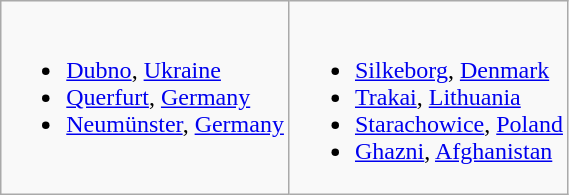<table class="wikitable">
<tr valign="top">
<td><br><ul><li>  <a href='#'>Dubno</a>, <a href='#'>Ukraine</a></li><li>  <a href='#'>Querfurt</a>, <a href='#'>Germany</a></li><li>  <a href='#'>Neumünster</a>, <a href='#'>Germany</a></li></ul></td>
<td><br><ul><li> <a href='#'>Silkeborg</a>, <a href='#'>Denmark</a></li><li>  <a href='#'>Trakai</a>, <a href='#'>Lithuania</a></li><li> <a href='#'>Starachowice</a>, <a href='#'>Poland</a></li><li> <a href='#'>Ghazni</a>, <a href='#'>Afghanistan</a></li></ul></td>
</tr>
</table>
